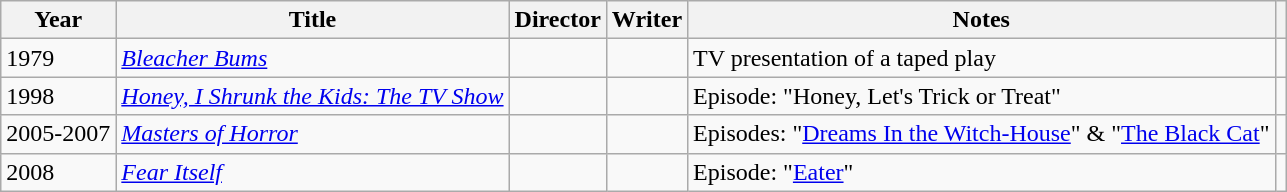<table class="wikitable">
<tr>
<th>Year</th>
<th>Title</th>
<th>Director</th>
<th>Writer</th>
<th>Notes</th>
<th></th>
</tr>
<tr>
<td>1979</td>
<td><em><a href='#'>Bleacher Bums</a></em></td>
<td></td>
<td></td>
<td>TV presentation of a taped play</td>
<td></td>
</tr>
<tr>
<td>1998</td>
<td><em><a href='#'>Honey, I Shrunk the Kids: The TV Show</a></em></td>
<td></td>
<td></td>
<td>Episode: "Honey, Let's Trick or Treat"</td>
<td></td>
</tr>
<tr>
<td>2005-2007</td>
<td><em><a href='#'>Masters of Horror</a></em></td>
<td></td>
<td></td>
<td>Episodes: "<a href='#'>Dreams In the Witch-House</a>" & "<a href='#'>The Black Cat</a>"</td>
<td></td>
</tr>
<tr>
<td>2008</td>
<td><em><a href='#'>Fear Itself</a></em></td>
<td></td>
<td></td>
<td>Episode: "<a href='#'>Eater</a>"</td>
<td></td>
</tr>
</table>
